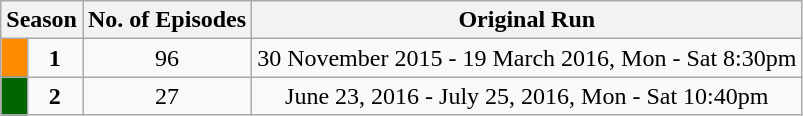<table class="wikitable">
<tr>
<th colspan=2>Season</th>
<th>No. of Episodes</th>
<th>Original Run</th>
</tr>
<tr>
<td bgcolor="DarkOrange" height="10px"></td>
<td align="center"><strong>1</strong> </td>
<td align="center">96</td>
<td align="center">30 November 2015 - 19 March 2016, Mon - Sat  8:30pm</td>
</tr>
<tr>
<td bgcolor="DarkGreen" height="10px"></td>
<td align="center"><strong>2</strong></td>
<td align="center">27</td>
<td align="center">June 23, 2016 - July 25, 2016, Mon - Sat 10:40pm</td>
</tr>
</table>
